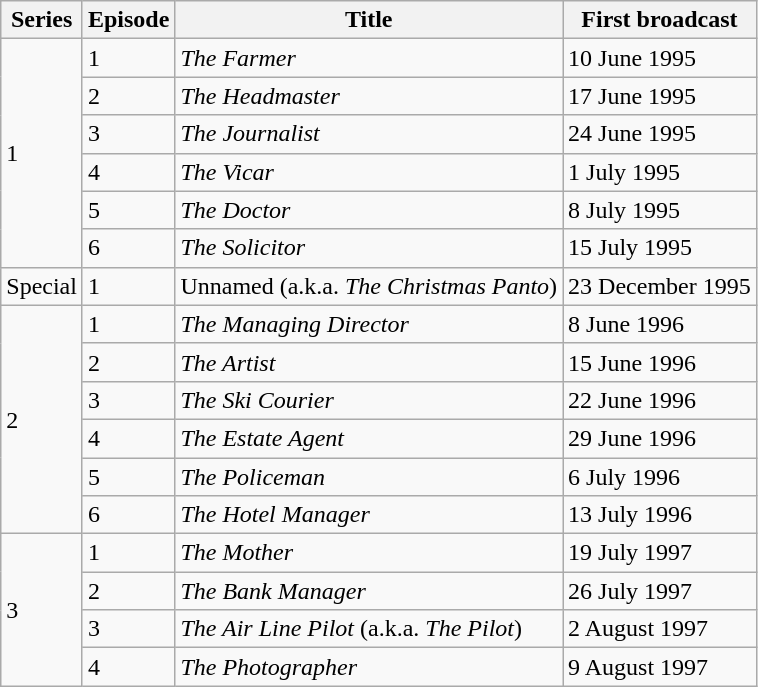<table class="wikitable">
<tr>
<th>Series</th>
<th>Episode</th>
<th>Title</th>
<th>First broadcast</th>
</tr>
<tr>
<td rowspan="6">1</td>
<td>1</td>
<td><em>The Farmer</em></td>
<td>10 June 1995</td>
</tr>
<tr>
<td>2</td>
<td><em>The Headmaster</em></td>
<td>17 June 1995</td>
</tr>
<tr>
<td>3</td>
<td><em>The Journalist</em></td>
<td>24 June 1995</td>
</tr>
<tr>
<td>4</td>
<td><em>The Vicar</em></td>
<td>1 July 1995</td>
</tr>
<tr>
<td>5</td>
<td><em>The Doctor</em></td>
<td>8 July 1995</td>
</tr>
<tr>
<td>6</td>
<td><em>The Solicitor</em></td>
<td>15 July 1995</td>
</tr>
<tr>
<td>Special</td>
<td>1</td>
<td>Unnamed (a.k.a. <em>The Christmas Panto</em>)</td>
<td>23 December 1995</td>
</tr>
<tr>
<td rowspan="6">2</td>
<td>1</td>
<td><em>The Managing Director</em></td>
<td>8 June 1996</td>
</tr>
<tr>
<td>2</td>
<td><em>The Artist</em></td>
<td>15 June 1996</td>
</tr>
<tr>
<td>3</td>
<td><em>The Ski Courier</em></td>
<td>22 June 1996</td>
</tr>
<tr>
<td>4</td>
<td><em>The Estate Agent</em></td>
<td>29 June 1996</td>
</tr>
<tr>
<td>5</td>
<td><em>The Policeman</em></td>
<td>6 July 1996</td>
</tr>
<tr>
<td>6</td>
<td><em>The Hotel Manager</em></td>
<td>13 July 1996</td>
</tr>
<tr>
<td rowspan="4">3</td>
<td>1</td>
<td><em>The Mother</em></td>
<td>19 July 1997</td>
</tr>
<tr>
<td>2</td>
<td><em>The Bank Manager</em></td>
<td>26 July 1997</td>
</tr>
<tr>
<td>3</td>
<td><em>The Air Line Pilot</em> (a.k.a. <em>The Pilot</em>)</td>
<td>2 August 1997</td>
</tr>
<tr>
<td>4</td>
<td><em>The Photographer</em></td>
<td>9 August 1997</td>
</tr>
</table>
